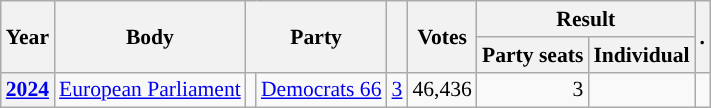<table class="wikitable plainrowheaders sortable" border=2 cellpadding=4 cellspacing=0 style="border: 1px #aaa solid; font-size: 90%; text-align:center;">
<tr>
<th scope="col" rowspan=2>Year</th>
<th scope="col" rowspan=2>Body</th>
<th scope="col" colspan=2 rowspan=2>Party</th>
<th scope="col" rowspan=2></th>
<th scope="col" rowspan=2>Votes</th>
<th scope="colgroup" colspan=2>Result</th>
<th scope="col" rowspan=2>.</th>
</tr>
<tr>
<th scope="col">Party seats</th>
<th scope="col">Individual</th>
</tr>
<tr>
<th scope="row"><a href='#'>2024</a></th>
<td><a href='#'>European Parliament</a></td>
<td style="background-color:"></td>
<td><a href='#'>Democrats 66</a></td>
<td style=text-align:right><a href='#'>3</a></td>
<td style=text-align:right>46,436</td>
<td style=text-align:right>3</td>
<td></td>
<td></td>
</tr>
</table>
